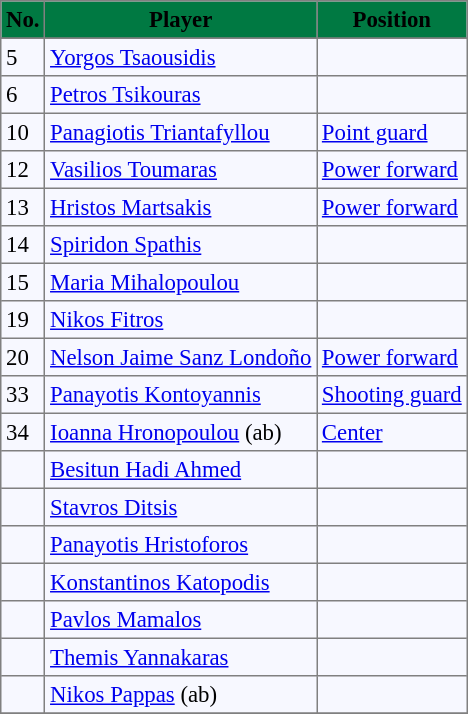<table bgcolor="#f7f8ff" cellpadding="3" cellspacing="0" border="1" style="font-size: 95%; border: gray solid 1px; border-collapse: collapse;">
<tr bgcolor="#007942">
<td align=center><span><strong>No.</strong></span></td>
<td align=center><span><strong>Player</strong></span></td>
<td align=center><span><strong>Position</strong></span></td>
</tr>
<tr>
</tr>
<tr>
<td>5</td>
<td> <a href='#'>Yorgos Tsaousidis</a></td>
<td></td>
</tr>
<tr>
<td>6</td>
<td> <a href='#'>Petros Tsikouras</a></td>
<td></td>
</tr>
<tr>
<td>10</td>
<td> <a href='#'>Panagiotis Triantafyllou</a></td>
<td><a href='#'>Point guard</a></td>
</tr>
<tr>
<td>12</td>
<td> <a href='#'>Vasilios Toumaras</a></td>
<td><a href='#'>Power forward</a></td>
</tr>
<tr>
<td>13</td>
<td> <a href='#'>Hristos Martsakis</a></td>
<td><a href='#'>Power forward</a></td>
</tr>
<tr>
<td>14</td>
<td> <a href='#'>Spiridon Spathis</a></td>
<td></td>
</tr>
<tr>
<td>15</td>
<td> <a href='#'>Maria Mihalopoulou</a></td>
<td></td>
</tr>
<tr>
<td>19</td>
<td> <a href='#'>Nikos Fitros</a></td>
<td></td>
</tr>
<tr>
<td>20</td>
<td> <a href='#'>Nelson Jaime Sanz Londoño</a></td>
<td><a href='#'>Power forward</a></td>
</tr>
<tr>
<td>33</td>
<td> <a href='#'>Panayotis Kontoyannis</a></td>
<td><a href='#'>Shooting guard</a></td>
</tr>
<tr>
<td>34</td>
<td> <a href='#'>Ioanna Hronopoulou</a> (ab)</td>
<td><a href='#'>Center</a></td>
</tr>
<tr>
<td></td>
<td> <a href='#'>Besitun Hadi Ahmed</a></td>
<td></td>
</tr>
<tr>
<td></td>
<td> <a href='#'>Stavros Ditsis</a></td>
<td></td>
</tr>
<tr>
<td></td>
<td> <a href='#'>Panayotis Hristoforos</a></td>
<td></td>
</tr>
<tr>
<td></td>
<td> <a href='#'>Konstantinos Katopodis</a></td>
<td></td>
</tr>
<tr>
<td></td>
<td> <a href='#'>Pavlos Mamalos</a></td>
<td></td>
</tr>
<tr>
<td></td>
<td> <a href='#'>Themis Yannakaras</a></td>
<td></td>
</tr>
<tr>
<td></td>
<td> <a href='#'>Nikos Pappas</a> (ab)</td>
<td></td>
</tr>
<tr>
</tr>
</table>
